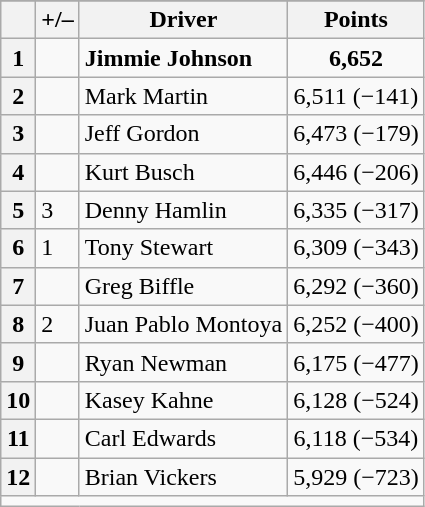<table class="wikitable">
<tr>
</tr>
<tr>
<th scope="col"></th>
<th scope="col">+/–</th>
<th scope="col">Driver</th>
<th scope="col">Points</th>
</tr>
<tr>
<th scope="row">1</th>
<td align="left"></td>
<td><strong>Jimmie Johnson</strong></td>
<td style="text-align:center;"><strong>6,652</strong></td>
</tr>
<tr>
<th scope="row">2</th>
<td align="left"></td>
<td>Mark Martin</td>
<td style="text-align:center;">6,511 (−141)</td>
</tr>
<tr>
<th scope="row">3</th>
<td align="left"></td>
<td>Jeff Gordon</td>
<td style="text-align:center;">6,473 (−179)</td>
</tr>
<tr>
<th scope="row">4</th>
<td align="left"></td>
<td>Kurt Busch</td>
<td style="text-align:center;">6,446 (−206)</td>
</tr>
<tr>
<th scope="row">5</th>
<td align="left"> 3</td>
<td>Denny Hamlin</td>
<td style="text-align:center;">6,335 (−317)</td>
</tr>
<tr>
<th scope="row">6</th>
<td align="left"> 1</td>
<td>Tony Stewart</td>
<td style="text-align:center;">6,309 (−343)</td>
</tr>
<tr>
<th scope="row">7</th>
<td align="left"></td>
<td>Greg Biffle</td>
<td style="text-align:center;">6,292 (−360)</td>
</tr>
<tr>
<th scope="row">8</th>
<td align="left"> 2</td>
<td>Juan Pablo Montoya</td>
<td style="text-align:center;">6,252 (−400)</td>
</tr>
<tr>
<th scope="row">9</th>
<td align="left"></td>
<td>Ryan Newman</td>
<td style="text-align:center;">6,175 (−477)</td>
</tr>
<tr>
<th scope="row">10</th>
<td align="left"></td>
<td>Kasey Kahne</td>
<td style="text-align:center;">6,128 (−524)</td>
</tr>
<tr>
<th scope="row">11</th>
<td align="left"></td>
<td>Carl Edwards</td>
<td style="text-align:center;">6,118 (−534)</td>
</tr>
<tr>
<th scope="row">12</th>
<td align="left"></td>
<td>Brian Vickers</td>
<td style="text-align:center;">5,929 (−723)</td>
</tr>
<tr class="sortbottom">
<td colspan="9"></td>
</tr>
</table>
